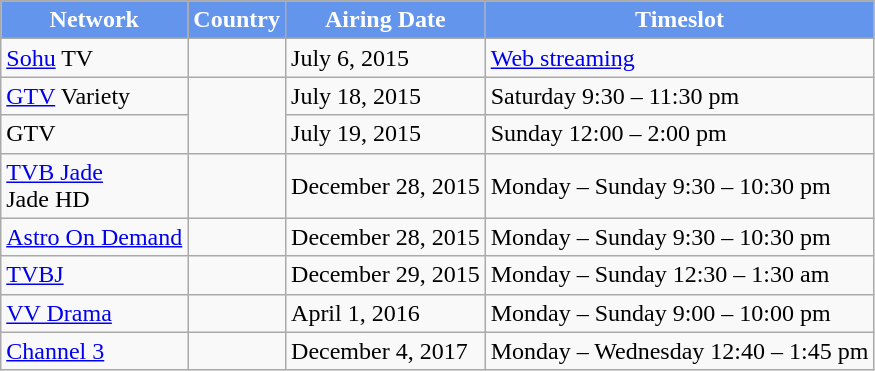<table class="wikitable">
<tr style="background:cornflowerblue; color:white" align="center">
</tr>
<tr>
<th style="background:cornflowerblue; color:white" align="center">Network</th>
<th style="background:cornflowerblue; color:white" align="center">Country</th>
<th style="background:cornflowerblue; color:white" align="center">Airing Date</th>
<th style="background:cornflowerblue; color:white" align="center">Timeslot</th>
</tr>
<tr>
<td><a href='#'>Sohu</a> TV</td>
<td></td>
<td>July 6, 2015</td>
<td><a href='#'>Web streaming</a></td>
</tr>
<tr>
<td><a href='#'>GTV</a> Variety</td>
<td rowspan=2></td>
<td>July 18, 2015</td>
<td>Saturday 9:30 – 11:30 pm</td>
</tr>
<tr>
<td>GTV</td>
<td>July 19, 2015</td>
<td>Sunday 12:00 – 2:00 pm</td>
</tr>
<tr>
<td><a href='#'>TVB Jade</a><br>Jade HD</td>
<td></td>
<td>December 28, 2015</td>
<td>Monday – Sunday 9:30 – 10:30 pm</td>
</tr>
<tr>
<td><a href='#'>Astro On Demand</a></td>
<td></td>
<td>December 28, 2015</td>
<td>Monday – Sunday 9:30 – 10:30 pm</td>
</tr>
<tr>
<td><a href='#'>TVBJ</a></td>
<td></td>
<td>December 29, 2015</td>
<td>Monday – Sunday 12:30 – 1:30 am</td>
</tr>
<tr>
<td><a href='#'>VV Drama</a></td>
<td></td>
<td>April 1, 2016</td>
<td>Monday – Sunday 9:00 – 10:00 pm</td>
</tr>
<tr>
<td><a href='#'>Channel 3</a></td>
<td></td>
<td>December 4, 2017</td>
<td>Monday –  Wednesday 12:40 –  1:45 pm</td>
</tr>
</table>
